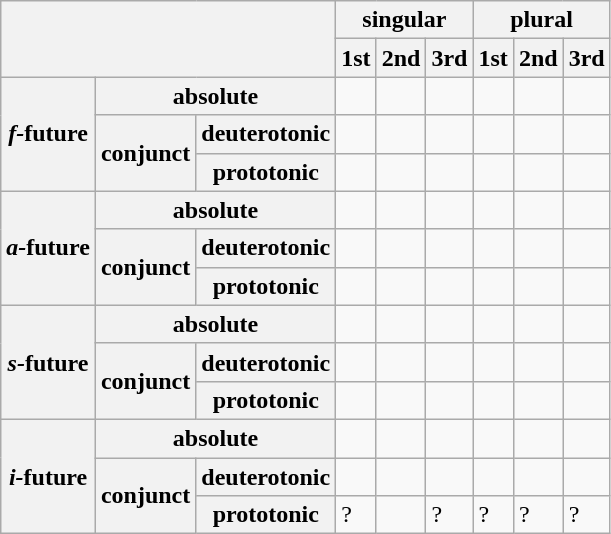<table class="wikitable">
<tr>
<th rowspan="2" colspan="3"></th>
<th colspan="3">singular</th>
<th colspan="3">plural</th>
</tr>
<tr>
<th>1st</th>
<th>2nd</th>
<th>3rd</th>
<th>1st</th>
<th>2nd</th>
<th>3rd</th>
</tr>
<tr>
<th rowspan="3"><em>f-</em>future</th>
<th colspan="2">absolute</th>
<td></td>
<td></td>
<td></td>
<td></td>
<td></td>
<td></td>
</tr>
<tr>
<th rowspan="2">conjunct</th>
<th>deuterotonic</th>
<td></td>
<td></td>
<td></td>
<td></td>
<td></td>
<td></td>
</tr>
<tr>
<th>prototonic</th>
<td></td>
<td></td>
<td></td>
<td></td>
<td></td>
<td></td>
</tr>
<tr>
<th rowspan="3"><em>a-</em>future</th>
<th colspan="2">absolute</th>
<td></td>
<td></td>
<td></td>
<td></td>
<td></td>
<td></td>
</tr>
<tr>
<th rowspan="2">conjunct</th>
<th>deuterotonic</th>
<td></td>
<td></td>
<td></td>
<td></td>
<td></td>
<td></td>
</tr>
<tr>
<th>prototonic</th>
<td></td>
<td></td>
<td></td>
<td></td>
<td></td>
<td></td>
</tr>
<tr>
<th rowspan="3"><em>s-</em>future</th>
<th colspan="2">absolute</th>
<td></td>
<td></td>
<td></td>
<td></td>
<td></td>
<td></td>
</tr>
<tr>
<th rowspan="2">conjunct</th>
<th>deuterotonic</th>
<td></td>
<td></td>
<td></td>
<td></td>
<td></td>
<td></td>
</tr>
<tr>
<th>prototonic</th>
<td></td>
<td></td>
<td></td>
<td></td>
<td></td>
<td></td>
</tr>
<tr>
<th rowspan="3"><em>i-</em>future</th>
<th colspan="2">absolute</th>
<td></td>
<td></td>
<td></td>
<td></td>
<td></td>
<td></td>
</tr>
<tr>
<th rowspan="2">conjunct</th>
<th>deuterotonic</th>
<td></td>
<td></td>
<td></td>
<td></td>
<td></td>
<td></td>
</tr>
<tr>
<th>prototonic</th>
<td>?</td>
<td></td>
<td>?</td>
<td>?</td>
<td>?</td>
<td>?</td>
</tr>
</table>
